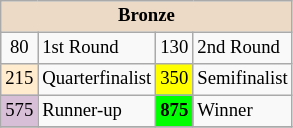<table class="wikitable" style="font-size:78%;">
<tr>
<th colspan=4 style="background:#ecd9c6;">Bronze</th>
</tr>
<tr>
<td align="center">80</td>
<td>1st Round</td>
<td align="center">130</td>
<td>2nd Round</td>
</tr>
<tr>
<td align="center" style="background:#ffebcd;">215</td>
<td>Quarterfinalist</td>
<td align="center" style="background:#ffff00;">350</td>
<td>Semifinalist</td>
</tr>
<tr>
<td align="center" style="background:#D8BFD8;">575</td>
<td>Runner-up</td>
<td align="center" style="background:#00ff00;font-weight:bold;">875</td>
<td>Winner</td>
</tr>
<tr>
</tr>
</table>
